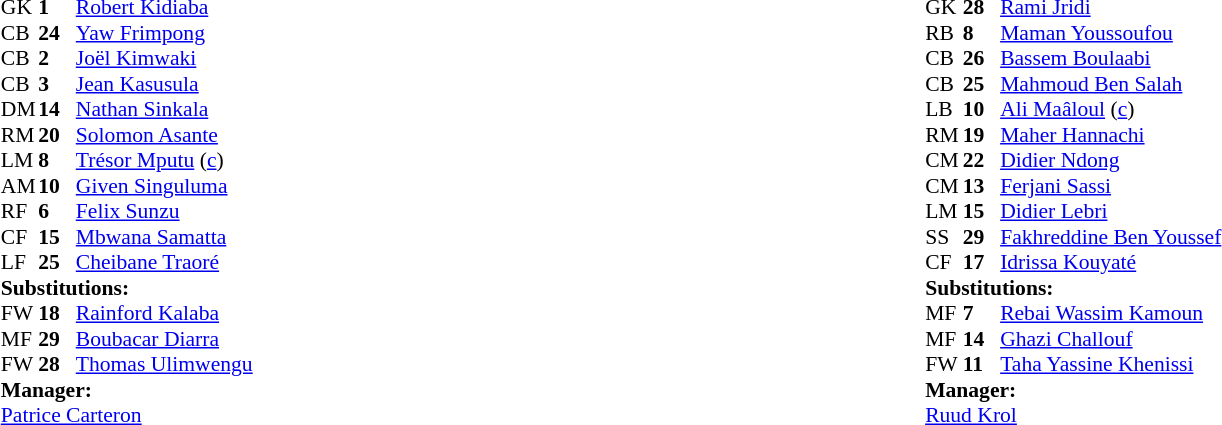<table width=100%>
<tr>
<td valign="top" width="50%"><br><table style="font-size:90%" cellspacing="0" cellpadding="0" align=center>
<tr>
<th width=25></th>
<th width=25></th>
</tr>
<tr>
<td>GK</td>
<td><strong>1</strong></td>
<td> <a href='#'>Robert Kidiaba</a></td>
</tr>
<tr>
<td>CB</td>
<td><strong>24</strong></td>
<td> <a href='#'>Yaw Frimpong</a></td>
</tr>
<tr>
<td>CB</td>
<td><strong>2</strong></td>
<td> <a href='#'>Joël Kimwaki</a></td>
</tr>
<tr>
<td>CB</td>
<td><strong>3</strong></td>
<td> <a href='#'>Jean Kasusula</a></td>
<td></td>
</tr>
<tr>
<td>DM</td>
<td><strong>14</strong></td>
<td> <a href='#'>Nathan Sinkala</a></td>
<td></td>
</tr>
<tr>
<td>RM</td>
<td><strong>20</strong></td>
<td> <a href='#'>Solomon Asante</a></td>
<td></td>
<td></td>
</tr>
<tr>
<td>LM</td>
<td><strong>8</strong></td>
<td> <a href='#'>Trésor Mputu</a> (<a href='#'>c</a>)</td>
</tr>
<tr>
<td>AM</td>
<td><strong>10</strong></td>
<td> <a href='#'>Given Singuluma</a></td>
<td></td>
<td></td>
</tr>
<tr>
<td>RF</td>
<td><strong>6</strong></td>
<td> <a href='#'>Felix Sunzu</a></td>
</tr>
<tr>
<td>CF</td>
<td><strong>15</strong></td>
<td> <a href='#'>Mbwana Samatta</a></td>
<td></td>
<td></td>
</tr>
<tr>
<td>LF</td>
<td><strong>25</strong></td>
<td> <a href='#'>Cheibane Traoré</a></td>
</tr>
<tr>
<td colspan=3><strong>Substitutions:</strong></td>
</tr>
<tr>
<td>FW</td>
<td><strong>18</strong></td>
<td> <a href='#'>Rainford Kalaba</a></td>
<td></td>
<td></td>
</tr>
<tr>
<td>MF</td>
<td><strong>29</strong></td>
<td> <a href='#'>Boubacar Diarra</a></td>
<td></td>
<td></td>
</tr>
<tr>
<td>FW</td>
<td><strong>28</strong></td>
<td> <a href='#'>Thomas Ulimwengu</a></td>
<td></td>
<td></td>
</tr>
<tr>
<td colspan=3><strong>Manager:</strong></td>
</tr>
<tr>
<td colspan=4> <a href='#'>Patrice Carteron</a></td>
</tr>
</table>
</td>
<td valign="top" width="50%"><br><table style="font-size:90%" cellspacing="0" cellpadding="0" align=center>
<tr>
<th width=25></th>
<th width=25></th>
</tr>
<tr>
<td>GK</td>
<td><strong>28</strong></td>
<td> <a href='#'>Rami Jridi</a></td>
</tr>
<tr>
<td>RB</td>
<td><strong>8</strong></td>
<td> <a href='#'>Maman Youssoufou</a></td>
</tr>
<tr>
<td>CB</td>
<td><strong>26</strong></td>
<td> <a href='#'>Bassem Boulaabi</a></td>
</tr>
<tr>
<td>CB</td>
<td><strong>25</strong></td>
<td> <a href='#'>Mahmoud Ben Salah</a></td>
</tr>
<tr>
<td>LB</td>
<td><strong>10</strong></td>
<td> <a href='#'>Ali Maâloul</a> (<a href='#'>c</a>)</td>
</tr>
<tr>
<td>RM</td>
<td><strong>19</strong></td>
<td> <a href='#'>Maher Hannachi</a></td>
<td></td>
<td></td>
</tr>
<tr>
<td>CM</td>
<td><strong>22</strong></td>
<td> <a href='#'>Didier Ndong</a></td>
<td></td>
</tr>
<tr>
<td>CM</td>
<td><strong>13</strong></td>
<td> <a href='#'>Ferjani Sassi</a></td>
</tr>
<tr>
<td>LM</td>
<td><strong>15</strong></td>
<td> <a href='#'>Didier Lebri</a></td>
<td></td>
<td></td>
</tr>
<tr>
<td>SS</td>
<td><strong>29</strong></td>
<td> <a href='#'>Fakhreddine Ben Youssef</a></td>
</tr>
<tr>
<td>CF</td>
<td><strong>17</strong></td>
<td> <a href='#'>Idrissa Kouyaté</a></td>
<td></td>
<td></td>
</tr>
<tr>
<td colspan=3><strong>Substitutions:</strong></td>
</tr>
<tr>
<td>MF</td>
<td><strong>7</strong></td>
<td> <a href='#'>Rebai Wassim Kamoun</a></td>
<td></td>
<td></td>
</tr>
<tr>
<td>MF</td>
<td><strong>14</strong></td>
<td> <a href='#'>Ghazi Challouf</a></td>
<td></td>
<td></td>
</tr>
<tr>
<td>FW</td>
<td><strong>11</strong></td>
<td> <a href='#'>Taha Yassine Khenissi</a></td>
<td></td>
<td></td>
</tr>
<tr>
<td colspan=3><strong>Manager:</strong></td>
</tr>
<tr>
<td colspan=4> <a href='#'>Ruud Krol</a></td>
</tr>
</table>
</td>
</tr>
</table>
